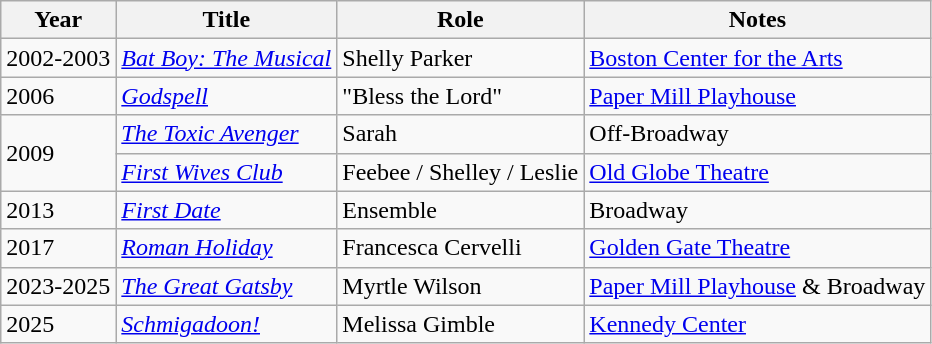<table class="wikitable sortable">
<tr>
<th>Year</th>
<th>Title</th>
<th>Role</th>
<th>Notes</th>
</tr>
<tr>
<td>2002-2003</td>
<td><em><a href='#'>Bat Boy: The Musical</a></em></td>
<td>Shelly Parker</td>
<td><a href='#'>Boston Center for the Arts</a></td>
</tr>
<tr>
<td>2006</td>
<td><em><a href='#'>Godspell</a></em></td>
<td>"Bless the Lord"</td>
<td><a href='#'>Paper Mill Playhouse</a></td>
</tr>
<tr>
<td rowspan=2>2009</td>
<td><em><a href='#'>The Toxic Avenger</a></em></td>
<td>Sarah</td>
<td>Off-Broadway</td>
</tr>
<tr>
<td><em><a href='#'>First Wives Club</a></em></td>
<td>Feebee / Shelley / Leslie</td>
<td><a href='#'>Old Globe Theatre</a></td>
</tr>
<tr>
<td>2013</td>
<td><a href='#'><em>First Date</em></a></td>
<td>Ensemble</td>
<td>Broadway</td>
</tr>
<tr>
<td>2017</td>
<td><a href='#'><em>Roman Holiday</em></a></td>
<td>Francesca Cervelli</td>
<td><a href='#'>Golden Gate Theatre</a></td>
</tr>
<tr>
<td>2023-2025</td>
<td><a href='#'><em>The Great Gatsby</em></a></td>
<td>Myrtle Wilson</td>
<td><a href='#'>Paper Mill Playhouse</a> & Broadway</td>
</tr>
<tr>
<td>2025</td>
<td><em><a href='#'>Schmigadoon!</a></em></td>
<td>Melissa Gimble</td>
<td><a href='#'>Kennedy Center</a></td>
</tr>
</table>
